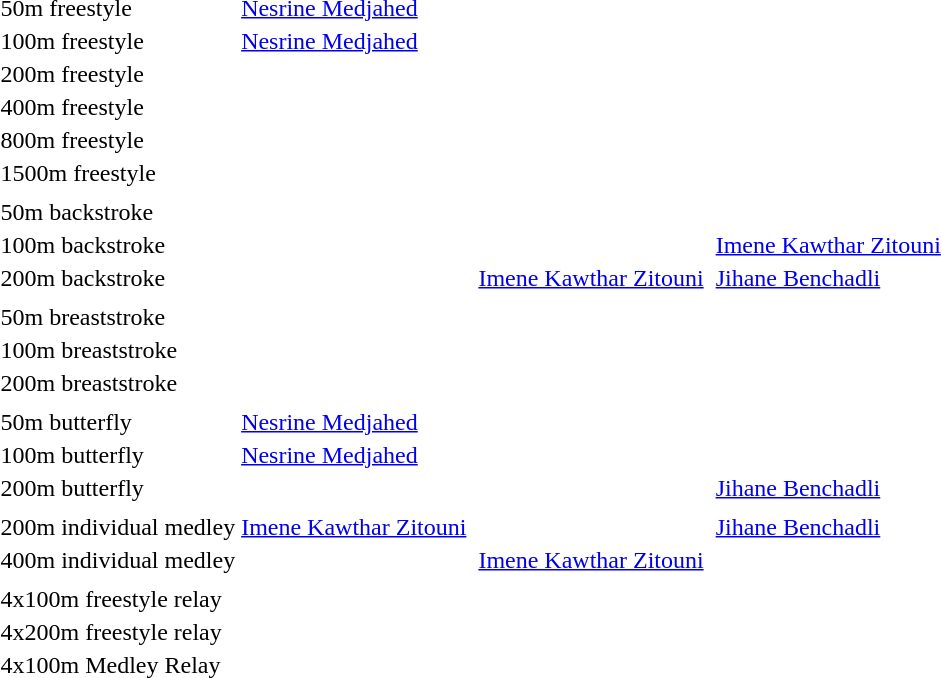<table>
<tr>
<td>50m freestyle</td>
<td><a href='#'>Nesrine Medjahed</a> <br>  </td>
<td></td>
<td></td>
<td></td>
<td></td>
<td></td>
</tr>
<tr>
<td>100m freestyle</td>
<td><a href='#'>Nesrine Medjahed</a> <br>  </td>
<td></td>
<td></td>
<td></td>
<td></td>
<td></td>
</tr>
<tr>
<td>200m freestyle</td>
<td></td>
<td></td>
<td></td>
<td></td>
<td></td>
<td></td>
</tr>
<tr>
<td>400m freestyle</td>
<td></td>
<td></td>
<td></td>
<td></td>
<td></td>
<td></td>
</tr>
<tr>
<td>800m freestyle</td>
<td></td>
<td></td>
<td></td>
<td></td>
<td></td>
<td></td>
</tr>
<tr>
<td>1500m freestyle</td>
<td></td>
<td></td>
<td></td>
<td></td>
<td></td>
<td></td>
</tr>
<tr>
<td colspan=7></td>
</tr>
<tr>
<td>50m backstroke</td>
<td></td>
<td></td>
<td></td>
<td></td>
<td></td>
<td></td>
</tr>
<tr>
<td>100m backstroke</td>
<td></td>
<td></td>
<td></td>
<td></td>
<td><a href='#'>Imene Kawthar Zitouni</a> <br>  </td>
<td></td>
</tr>
<tr>
<td>200m backstroke</td>
<td></td>
<td></td>
<td><a href='#'>Imene Kawthar Zitouni</a> <br>  </td>
<td></td>
<td><a href='#'>Jihane Benchadli</a> <br>  </td>
<td></td>
</tr>
<tr>
<td colspan=7></td>
</tr>
<tr>
<td>50m breaststroke</td>
<td></td>
<td></td>
<td></td>
<td></td>
<td></td>
<td></td>
</tr>
<tr>
<td>100m breaststroke</td>
<td></td>
<td></td>
<td></td>
<td></td>
<td></td>
<td></td>
</tr>
<tr>
<td>200m breaststroke</td>
<td></td>
<td></td>
<td></td>
<td></td>
<td></td>
<td></td>
</tr>
<tr>
<td colspan=7></td>
</tr>
<tr>
<td>50m butterfly</td>
<td><a href='#'>Nesrine Medjahed</a> <br>  </td>
<td></td>
<td></td>
<td></td>
</tr>
<tr>
<td>100m butterfly</td>
<td><a href='#'>Nesrine Medjahed</a> <br>  </td>
<td></td>
<td></td>
<td></td>
<td></td>
<td></td>
</tr>
<tr>
<td>200m butterfly</td>
<td></td>
<td></td>
<td></td>
<td></td>
<td><a href='#'>Jihane Benchadli</a> <br>  </td>
<td></td>
</tr>
<tr>
<td colspan=7></td>
</tr>
<tr>
<td>200m individual medley</td>
<td><a href='#'>Imene Kawthar Zitouni</a> <br>  </td>
<td></td>
<td></td>
<td></td>
<td><a href='#'>Jihane Benchadli</a> <br>  </td>
<td></td>
</tr>
<tr>
<td>400m individual medley</td>
<td></td>
<td></td>
<td><a href='#'>Imene Kawthar Zitouni</a> <br>  </td>
<td></td>
<td></td>
<td></td>
</tr>
<tr>
<td colspan=7></td>
</tr>
<tr>
<td>4x100m freestyle relay</td>
<td></td>
<td></td>
<td></td>
<td></td>
<td></td>
<td></td>
</tr>
<tr>
<td>4x200m freestyle relay</td>
<td></td>
<td></td>
<td></td>
<td></td>
<td></td>
<td></td>
</tr>
<tr>
<td>4x100m Medley Relay</td>
<td></td>
<td></td>
<td></td>
<td></td>
<td></td>
<td></td>
</tr>
<tr>
</tr>
</table>
